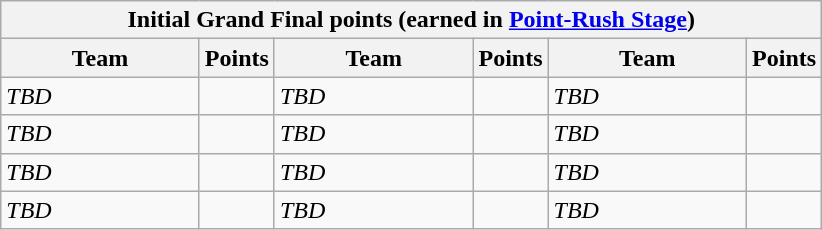<table class="wikitable" style="text-align:center">
<tr>
<th colspan="6">Initial Grand Final points (earned in <a href='#'>Point-Rush Stage</a>)</th>
</tr>
<tr>
<th width="125px">Team</th>
<th>Points</th>
<th width="125px">Team</th>
<th>Points</th>
<th width="125px">Team</th>
<th>Points</th>
</tr>
<tr>
<td align=left> <em>TBD</em></td>
<td></td>
<td align=left> <em>TBD</em></td>
<td></td>
<td align=left> <em>TBD</em></td>
<td></td>
</tr>
<tr>
<td align=left> <em>TBD</em></td>
<td></td>
<td align=left> <em>TBD</em></td>
<td></td>
<td align=left> <em>TBD</em></td>
<td></td>
</tr>
<tr>
<td align=left> <em>TBD</em></td>
<td></td>
<td align=left> <em>TBD</em></td>
<td></td>
<td align=left> <em>TBD</em></td>
<td></td>
</tr>
<tr>
<td align=left> <em>TBD</em></td>
<td></td>
<td align=left> <em>TBD</em></td>
<td></td>
<td align=left> <em>TBD</em></td>
<td></td>
</tr>
</table>
